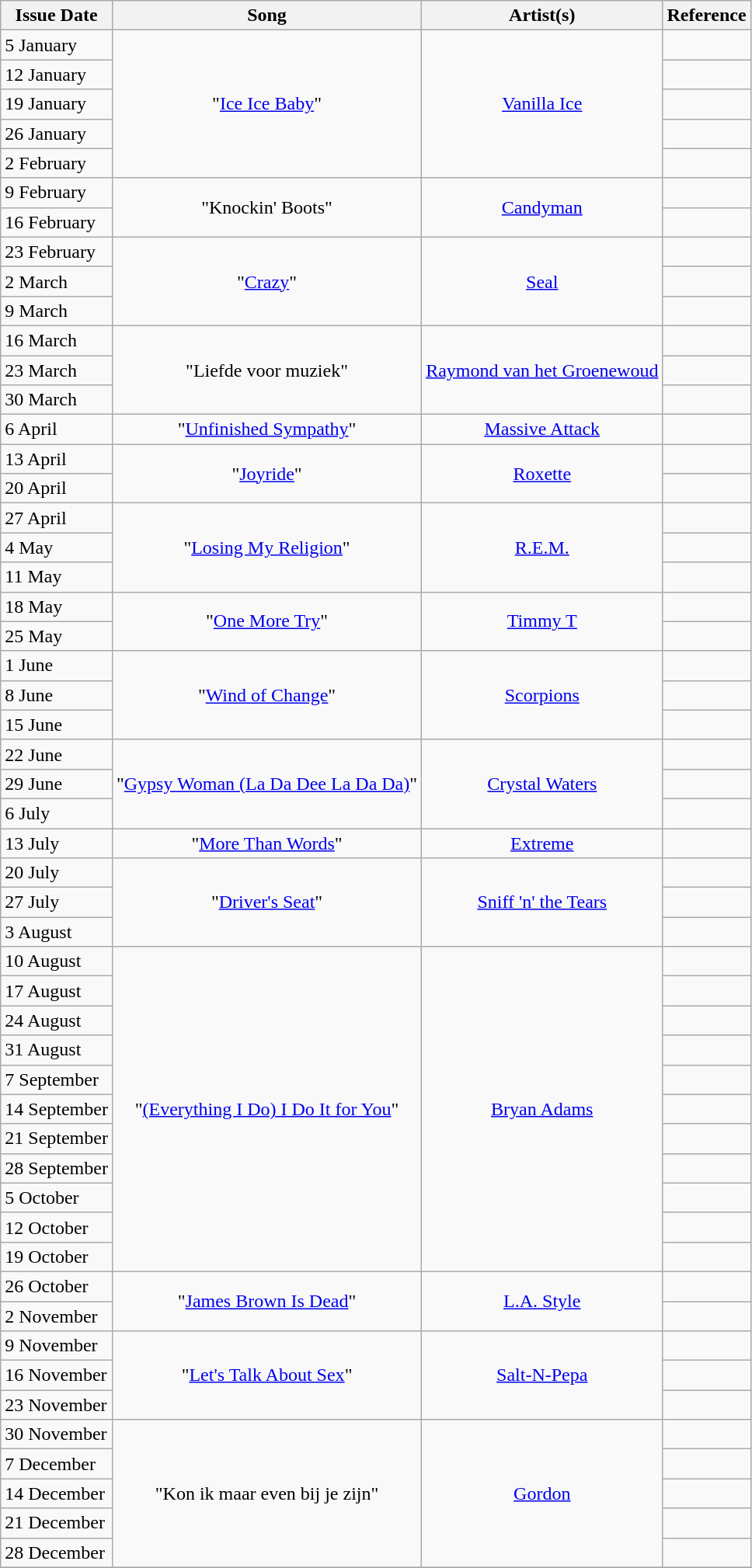<table class="wikitable">
<tr>
<th align="center">Issue Date</th>
<th align="center">Song</th>
<th align="center">Artist(s)</th>
<th align="center">Reference</th>
</tr>
<tr>
<td>5 January</td>
<td align="center" rowspan="5">"<a href='#'>Ice Ice Baby</a>"</td>
<td align="center" rowspan="5"><a href='#'>Vanilla Ice</a></td>
<td align="center"></td>
</tr>
<tr>
<td>12 January</td>
<td align="center"></td>
</tr>
<tr>
<td>19 January</td>
<td align="center"></td>
</tr>
<tr>
<td>26 January</td>
<td align="center"></td>
</tr>
<tr>
<td>2 February</td>
<td align="center"></td>
</tr>
<tr>
<td>9 February</td>
<td align="center" rowspan="2">"Knockin' Boots"</td>
<td align="center" rowspan="2"><a href='#'>Candyman</a></td>
<td align="center"></td>
</tr>
<tr>
<td>16 February</td>
<td align="center"></td>
</tr>
<tr>
<td>23 February</td>
<td align="center" rowspan="3">"<a href='#'>Crazy</a>"</td>
<td align="center" rowspan="3"><a href='#'>Seal</a></td>
<td align="center"></td>
</tr>
<tr>
<td>2 March</td>
<td align="center"></td>
</tr>
<tr>
<td>9 March</td>
<td align="center"></td>
</tr>
<tr>
<td>16 March</td>
<td align="center" rowspan="3">"Liefde voor muziek"</td>
<td align="center" rowspan="3"><a href='#'>Raymond van het Groenewoud</a></td>
<td align="center"></td>
</tr>
<tr>
<td>23 March</td>
<td align="center"></td>
</tr>
<tr>
<td>30 March</td>
<td align="center"></td>
</tr>
<tr>
<td>6 April</td>
<td align="center">"<a href='#'>Unfinished Sympathy</a>"</td>
<td align="center"><a href='#'>Massive Attack</a></td>
<td align="center"></td>
</tr>
<tr>
<td>13 April</td>
<td align="center" rowspan="2">"<a href='#'>Joyride</a>"</td>
<td align="center" rowspan="2"><a href='#'>Roxette</a></td>
<td align="center"></td>
</tr>
<tr>
<td>20 April</td>
<td align="center"></td>
</tr>
<tr>
<td>27 April</td>
<td align="center" rowspan="3">"<a href='#'>Losing My Religion</a>"</td>
<td align="center" rowspan="3"><a href='#'>R.E.M.</a></td>
<td align="center"></td>
</tr>
<tr>
<td>4 May</td>
<td align="center"></td>
</tr>
<tr>
<td>11 May</td>
<td align="center"></td>
</tr>
<tr>
<td>18 May</td>
<td align="center" rowspan="2">"<a href='#'>One More Try</a>"</td>
<td align="center" rowspan="2"><a href='#'>Timmy T</a></td>
<td align="center"></td>
</tr>
<tr>
<td>25 May</td>
<td align="center"></td>
</tr>
<tr>
<td>1 June</td>
<td align="center" rowspan="3">"<a href='#'>Wind of Change</a>"</td>
<td align="center" rowspan="3"><a href='#'>Scorpions</a></td>
<td align="center"></td>
</tr>
<tr>
<td>8 June</td>
<td align="center"></td>
</tr>
<tr>
<td>15 June</td>
<td align="center"></td>
</tr>
<tr>
<td>22 June</td>
<td align="center" rowspan="3">"<a href='#'>Gypsy Woman (La Da Dee La Da Da)</a>"</td>
<td align="center" rowspan="3"><a href='#'>Crystal Waters</a></td>
<td align="center"></td>
</tr>
<tr>
<td>29 June</td>
<td align="center"></td>
</tr>
<tr>
<td>6 July</td>
<td align="center"></td>
</tr>
<tr>
<td>13 July</td>
<td align="center">"<a href='#'>More Than Words</a>"</td>
<td align="center"><a href='#'>Extreme</a></td>
<td align="center"></td>
</tr>
<tr>
<td>20 July</td>
<td align="center" rowspan="3">"<a href='#'>Driver's Seat</a>"</td>
<td align="center" rowspan="3"><a href='#'>Sniff 'n' the Tears</a></td>
<td align="center"></td>
</tr>
<tr>
<td>27 July</td>
<td align="center"></td>
</tr>
<tr>
<td>3 August</td>
<td align="center"></td>
</tr>
<tr>
<td>10 August</td>
<td align="center" rowspan="11">"<a href='#'>(Everything I Do) I Do It for You</a>"</td>
<td align="center" rowspan="11"><a href='#'>Bryan Adams</a></td>
<td align="center"></td>
</tr>
<tr>
<td>17 August</td>
<td align="center"></td>
</tr>
<tr>
<td>24 August</td>
<td align="center"></td>
</tr>
<tr>
<td>31 August</td>
<td align="center"></td>
</tr>
<tr>
<td>7 September</td>
<td align="center"></td>
</tr>
<tr>
<td>14 September</td>
<td align="center"></td>
</tr>
<tr>
<td>21 September</td>
<td align="center"></td>
</tr>
<tr>
<td>28 September</td>
<td align="center"></td>
</tr>
<tr>
<td>5 October</td>
<td align="center"></td>
</tr>
<tr>
<td>12 October</td>
<td align="center"></td>
</tr>
<tr>
<td>19 October</td>
<td align="center"></td>
</tr>
<tr>
<td>26 October</td>
<td align="center" rowspan="2">"<a href='#'>James Brown Is Dead</a>"</td>
<td align="center" rowspan="2"><a href='#'>L.A. Style</a></td>
<td align="center"></td>
</tr>
<tr>
<td>2 November</td>
<td align="center"></td>
</tr>
<tr>
<td>9 November</td>
<td align="center" rowspan="3">"<a href='#'>Let's Talk About Sex</a>"</td>
<td align="center" rowspan="3"><a href='#'>Salt-N-Pepa</a></td>
<td align="center"></td>
</tr>
<tr>
<td>16 November</td>
<td align="center"></td>
</tr>
<tr>
<td>23 November</td>
<td align="center"></td>
</tr>
<tr>
<td>30 November</td>
<td align="center" rowspan="5">"Kon ik maar even bij je zijn"</td>
<td align="center" rowspan="5"><a href='#'>Gordon</a></td>
<td align="center"></td>
</tr>
<tr>
<td>7 December</td>
<td align="center"></td>
</tr>
<tr>
<td>14 December</td>
<td align="center"></td>
</tr>
<tr>
<td>21 December</td>
<td align="center"></td>
</tr>
<tr>
<td>28 December</td>
<td align="center"></td>
</tr>
<tr>
</tr>
</table>
